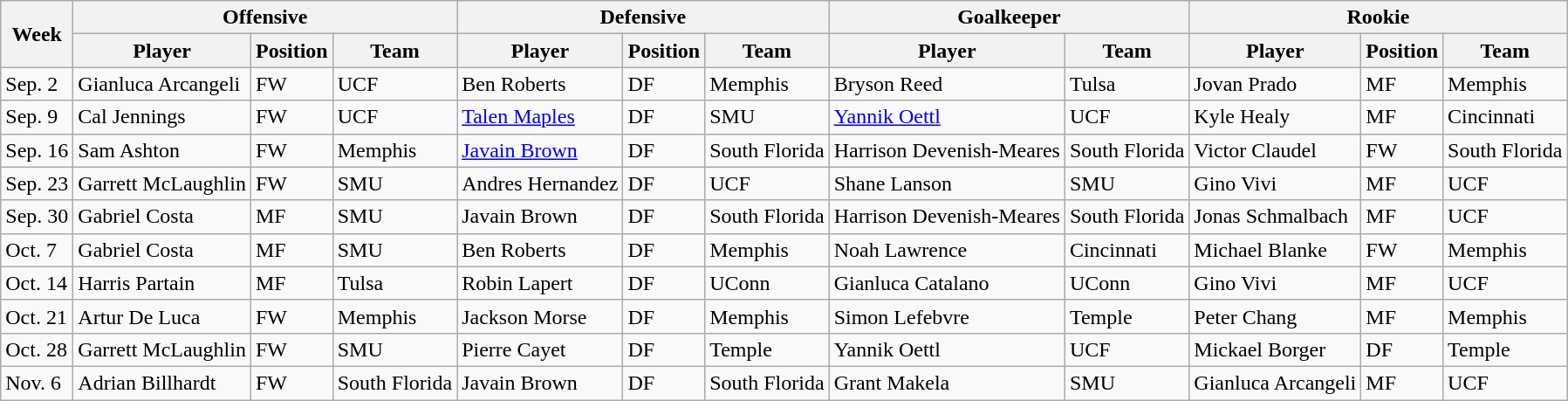<table class="wikitable">
<tr>
<th rowspan="2">Week</th>
<th colspan="3">Offensive</th>
<th colspan="3">Defensive</th>
<th colspan="2">Goalkeeper</th>
<th colspan="3">Rookie</th>
</tr>
<tr>
<th>Player</th>
<th>Position</th>
<th>Team</th>
<th>Player</th>
<th>Position</th>
<th>Team</th>
<th>Player</th>
<th>Team</th>
<th>Player</th>
<th>Position</th>
<th>Team</th>
</tr>
<tr>
<td>Sep. 2</td>
<td>Gianluca Arcangeli</td>
<td>FW</td>
<td>UCF</td>
<td>Ben Roberts</td>
<td>DF</td>
<td>Memphis</td>
<td>Bryson Reed</td>
<td>Tulsa</td>
<td>Jovan Prado</td>
<td>MF</td>
<td>Memphis</td>
</tr>
<tr>
<td>Sep. 9</td>
<td>Cal Jennings</td>
<td>FW</td>
<td>UCF</td>
<td><a href='#'>Talen Maples</a></td>
<td>DF</td>
<td>SMU</td>
<td><a href='#'>Yannik Oettl</a></td>
<td>UCF</td>
<td>Kyle Healy</td>
<td>MF</td>
<td>Cincinnati</td>
</tr>
<tr>
<td>Sep. 16</td>
<td>Sam Ashton</td>
<td>FW</td>
<td>Memphis</td>
<td><a href='#'>Javain Brown</a></td>
<td>DF</td>
<td>South Florida</td>
<td>Harrison Devenish-Meares</td>
<td>South Florida</td>
<td>Victor Claudel</td>
<td>FW</td>
<td>South Florida</td>
</tr>
<tr>
<td>Sep. 23</td>
<td>Garrett McLaughlin</td>
<td>FW</td>
<td>SMU</td>
<td>Andres Hernandez</td>
<td>DF</td>
<td>UCF</td>
<td>Shane Lanson</td>
<td>SMU</td>
<td>Gino Vivi</td>
<td>MF</td>
<td>UCF</td>
</tr>
<tr>
<td>Sep. 30</td>
<td>Gabriel Costa</td>
<td>MF</td>
<td>SMU</td>
<td>Javain Brown</td>
<td>DF</td>
<td>South Florida</td>
<td>Harrison Devenish-Meares</td>
<td>South Florida</td>
<td>Jonas Schmalbach</td>
<td>MF</td>
<td>UCF</td>
</tr>
<tr>
<td>Oct. 7</td>
<td>Gabriel Costa</td>
<td>MF</td>
<td>SMU</td>
<td>Ben Roberts</td>
<td>DF</td>
<td>Memphis</td>
<td>Noah Lawrence</td>
<td>Cincinnati</td>
<td>Michael Blanke</td>
<td>FW</td>
<td>Memphis</td>
</tr>
<tr>
<td>Oct. 14</td>
<td>Harris Partain</td>
<td>MF</td>
<td>Tulsa</td>
<td>Robin Lapert</td>
<td>DF</td>
<td>UConn</td>
<td>Gianluca Catalano</td>
<td>UConn</td>
<td>Gino Vivi</td>
<td>MF</td>
<td>UCF</td>
</tr>
<tr>
<td>Oct. 21</td>
<td>Artur De Luca</td>
<td>FW</td>
<td>Memphis</td>
<td>Jackson Morse</td>
<td>DF</td>
<td>Memphis</td>
<td>Simon Lefebvre</td>
<td>Temple</td>
<td>Peter Chang</td>
<td>MF</td>
<td>Memphis</td>
</tr>
<tr>
<td>Oct. 28</td>
<td>Garrett McLaughlin</td>
<td>FW</td>
<td>SMU</td>
<td>Pierre Cayet</td>
<td>DF</td>
<td>Temple</td>
<td>Yannik Oettl</td>
<td>UCF</td>
<td>Mickael Borger</td>
<td>DF</td>
<td>Temple</td>
</tr>
<tr>
<td>Nov. 6</td>
<td>Adrian Billhardt</td>
<td>FW</td>
<td>South Florida</td>
<td>Javain Brown</td>
<td>DF</td>
<td>South Florida</td>
<td>Grant Makela</td>
<td>SMU</td>
<td>Gianluca Arcangeli</td>
<td>MF</td>
<td>UCF</td>
</tr>
</table>
